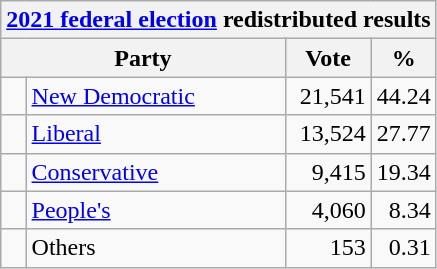<table class="wikitable">
<tr>
<th colspan="4"><a href='#'>2021 federal election</a> redistributed results</th>
</tr>
<tr>
<th bgcolor="#DDDDFF" width="130px" colspan="2">Party</th>
<th bgcolor="#DDDDFF" width="50px">Vote</th>
<th bgcolor="#DDDDFF" width="30px">%</th>
</tr>
<tr>
<td> </td>
<td><a href='#'>New Democratic</a></td>
<td align=right>21,541</td>
<td align=right>44.24</td>
</tr>
<tr>
<td> </td>
<td><a href='#'>Liberal</a></td>
<td align=right>13,524</td>
<td align=right>27.77</td>
</tr>
<tr>
<td> </td>
<td><a href='#'>Conservative</a></td>
<td align=right>9,415</td>
<td align=right>19.34</td>
</tr>
<tr>
<td> </td>
<td><a href='#'>People's</a></td>
<td align=right>4,060</td>
<td align=right>8.34</td>
</tr>
<tr>
<td> </td>
<td>Others</td>
<td align=right>153</td>
<td align=right>0.31</td>
</tr>
</table>
